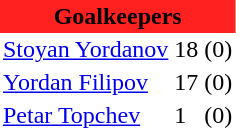<table class="toccolours" border="0" cellpadding="2" cellspacing="0" align="left" style="margin:0.5em;">
<tr>
<th colspan="4" align="center" bgcolor="#FF2020"><span>Goalkeepers</span></th>
</tr>
<tr>
<td> <a href='#'>Stoyan Yordanov</a></td>
<td>18</td>
<td>(0)</td>
</tr>
<tr>
<td> <a href='#'>Yordan Filipov</a></td>
<td>17</td>
<td>(0)</td>
</tr>
<tr>
<td> <a href='#'>Petar Topchev</a></td>
<td>1</td>
<td>(0)</td>
</tr>
<tr>
</tr>
</table>
